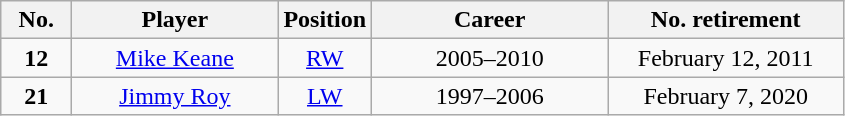<table class="wikitable sortable" style="text-align:center">
<tr>
<th width=40px>No.</th>
<th width=130px>Player</th>
<th width=40px>Position</th>
<th width=150px>Career</th>
<th width=150px>No. retirement</th>
</tr>
<tr>
<td><strong>12</strong></td>
<td><a href='#'>Mike Keane</a></td>
<td><a href='#'>RW</a></td>
<td>2005–2010</td>
<td>February 12, 2011</td>
</tr>
<tr>
<td><strong>21</strong></td>
<td><a href='#'>Jimmy Roy</a></td>
<td><a href='#'>LW</a></td>
<td>1997–2006</td>
<td>February 7, 2020</td>
</tr>
</table>
